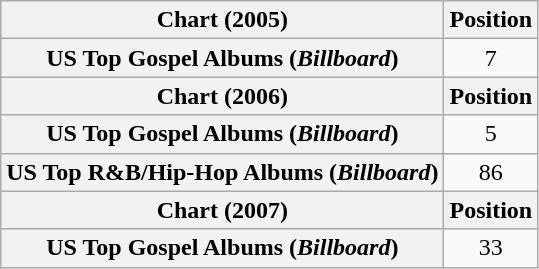<table class="wikitable sortable plainrowheaders" style="text-align:center">
<tr>
<th scope="col">Chart (2005)</th>
<th scope="col">Position</th>
</tr>
<tr>
<th scope="row">US Top Gospel Albums (<em>Billboard</em>)</th>
<td align="center">7</td>
</tr>
<tr>
<th scope="col">Chart (2006)</th>
<th scope="col">Position</th>
</tr>
<tr>
<th scope="row">US Top Gospel Albums (<em>Billboard</em>)</th>
<td>5</td>
</tr>
<tr>
<th scope="row">US Top R&B/Hip-Hop Albums (<em>Billboard</em>)</th>
<td>86</td>
</tr>
<tr>
<th scope="col">Chart (2007)</th>
<th scope="col">Position</th>
</tr>
<tr>
<th scope="row">US Top Gospel Albums (<em>Billboard</em>)</th>
<td>33</td>
</tr>
</table>
